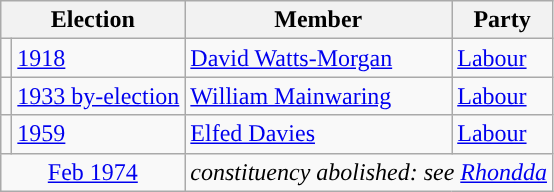<table class="wikitable">
<tr>
<th colspan="2">Election</th>
<th>Member</th>
<th>Party</th>
</tr>
<tr>
<td style="color:inherit;background-color: "></td>
<td><a href='#'>1918</a></td>
<td><a href='#'>David Watts-Morgan</a></td>
<td><a href='#'>Labour</a></td>
</tr>
<tr>
<td style="color:inherit;background-color: "></td>
<td><a href='#'>1933 by-election</a></td>
<td><a href='#'>William Mainwaring</a></td>
<td><a href='#'>Labour</a></td>
</tr>
<tr>
<td style="color:inherit;background-color: "></td>
<td><a href='#'>1959</a></td>
<td><a href='#'>Elfed Davies</a></td>
<td><a href='#'>Labour</a></td>
</tr>
<tr>
<td colspan="2" align="center"><a href='#'>Feb 1974</a></td>
<td colspan="2"><em>constituency abolished: see <a href='#'>Rhondda</a></em></td>
</tr>
</table>
